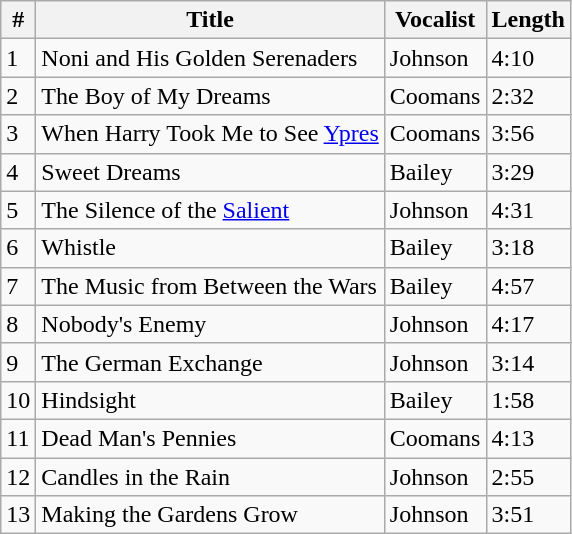<table class="wikitable">
<tr>
<th align="center">#</th>
<th align="center">Title</th>
<th align="center">Vocalist</th>
<th align="center">Length</th>
</tr>
<tr>
<td>1</td>
<td>Noni and His Golden Serenaders</td>
<td>Johnson</td>
<td>4:10</td>
</tr>
<tr>
<td>2</td>
<td>The Boy of My Dreams</td>
<td>Coomans</td>
<td>2:32</td>
</tr>
<tr>
<td>3</td>
<td>When Harry Took Me to See <a href='#'>Ypres</a></td>
<td>Coomans</td>
<td>3:56</td>
</tr>
<tr>
<td>4</td>
<td>Sweet Dreams</td>
<td>Bailey</td>
<td>3:29</td>
</tr>
<tr>
<td>5</td>
<td>The Silence of the <a href='#'>Salient</a></td>
<td>Johnson</td>
<td>4:31</td>
</tr>
<tr>
<td>6</td>
<td>Whistle</td>
<td>Bailey</td>
<td>3:18</td>
</tr>
<tr>
<td>7</td>
<td>The Music from Between the Wars</td>
<td>Bailey</td>
<td>4:57</td>
</tr>
<tr>
<td>8</td>
<td>Nobody's Enemy</td>
<td>Johnson</td>
<td>4:17</td>
</tr>
<tr>
<td>9</td>
<td>The German Exchange</td>
<td>Johnson</td>
<td>3:14</td>
</tr>
<tr>
<td>10</td>
<td>Hindsight</td>
<td>Bailey</td>
<td>1:58</td>
</tr>
<tr>
<td>11</td>
<td>Dead Man's Pennies</td>
<td>Coomans</td>
<td>4:13</td>
</tr>
<tr>
<td>12</td>
<td>Candles in the Rain</td>
<td>Johnson</td>
<td>2:55</td>
</tr>
<tr>
<td>13</td>
<td>Making the Gardens Grow</td>
<td>Johnson</td>
<td>3:51</td>
</tr>
</table>
